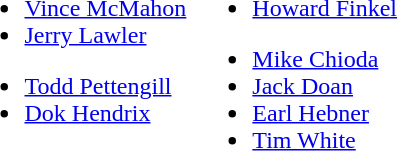<table border="0">
<tr>
<td valign="top"><br><ul><li><a href='#'>Vince McMahon</a></li><li><a href='#'>Jerry Lawler</a></li></ul><ul><li><a href='#'>Todd Pettengill</a></li><li><a href='#'>Dok Hendrix</a></li></ul></td>
<td valign="top"><br><ul><li><a href='#'>Howard Finkel</a></li></ul><ul><li><a href='#'>Mike Chioda</a></li><li><a href='#'>Jack Doan</a></li><li><a href='#'>Earl Hebner</a></li><li><a href='#'>Tim White</a></li></ul></td>
</tr>
</table>
